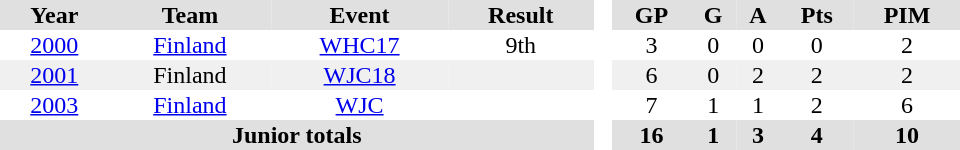<table border="0" cellpadding="1" cellspacing="0" style="text-align:center; width:40em">
<tr ALIGN="center" bgcolor="#e0e0e0">
<th>Year</th>
<th>Team</th>
<th>Event</th>
<th>Result</th>
<th rowspan="99" bgcolor="#ffffff"> </th>
<th>GP</th>
<th>G</th>
<th>A</th>
<th>Pts</th>
<th>PIM</th>
</tr>
<tr>
<td><a href='#'>2000</a></td>
<td><a href='#'>Finland</a></td>
<td><a href='#'>WHC17</a></td>
<td>9th</td>
<td>3</td>
<td>0</td>
<td>0</td>
<td>0</td>
<td>2</td>
</tr>
<tr bgcolor="#f0f0f0">
<td><a href='#'>2001</a></td>
<td>Finland</td>
<td><a href='#'>WJC18</a></td>
<td></td>
<td>6</td>
<td>0</td>
<td>2</td>
<td>2</td>
<td>2</td>
</tr>
<tr>
<td><a href='#'>2003</a></td>
<td><a href='#'>Finland</a></td>
<td><a href='#'>WJC</a></td>
<td></td>
<td>7</td>
<td>1</td>
<td>1</td>
<td>2</td>
<td>6</td>
</tr>
<tr bgcolor="#e0e0e0">
<th colspan=4>Junior totals</th>
<th>16</th>
<th>1</th>
<th>3</th>
<th>4</th>
<th>10</th>
</tr>
</table>
